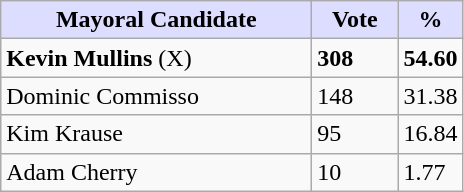<table class="wikitable">
<tr>
<th style="background:#ddf; width:200px;">Mayoral Candidate</th>
<th style="background:#ddf; width:50px;">Vote</th>
<th style="background:#ddf; width:30px;">%</th>
</tr>
<tr>
<td><strong>Kevin Mullins</strong> (X) </td>
<td><strong>308</strong></td>
<td><strong>54.60</strong></td>
</tr>
<tr>
<td>Dominic Commisso</td>
<td>148</td>
<td>31.38</td>
</tr>
<tr>
<td>Kim Krause</td>
<td>95</td>
<td>16.84</td>
</tr>
<tr>
<td>Adam Cherry</td>
<td>10</td>
<td>1.77</td>
</tr>
</table>
